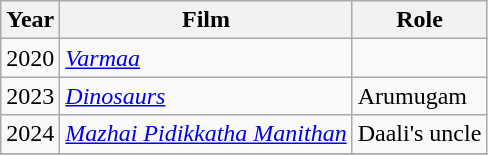<table class="wikitable">
<tr>
<th>Year</th>
<th>Film</th>
<th>Role</th>
</tr>
<tr>
<td>2020</td>
<td><em><a href='#'>Varmaa</a></em></td>
<td></td>
</tr>
<tr>
<td>2023</td>
<td><em><a href='#'>Dinosaurs</a></em></td>
<td>Arumugam</td>
</tr>
<tr>
<td>2024</td>
<td><em><a href='#'>Mazhai Pidikkatha Manithan</a></em></td>
<td>Daali's uncle</td>
</tr>
<tr>
</tr>
</table>
